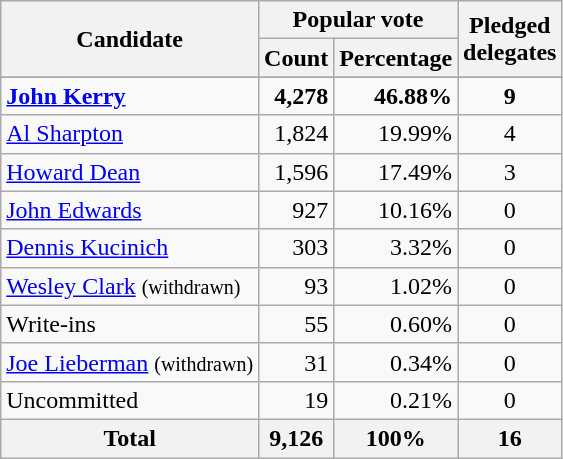<table class="wikitable sortable plainrowheaders" style="text-align:right;">
<tr>
<th rowspan="2">Candidate</th>
<th colspan="2">Popular vote</th>
<th rowspan="2">Pledged<br>delegates</th>
</tr>
<tr>
<th>Count</th>
<th>Percentage</th>
</tr>
<tr>
</tr>
<tr>
<td style="text-align:left;"><strong><a href='#'>John Kerry</a></strong></td>
<td><strong>4,278</strong></td>
<td><strong>46.88%</strong></td>
<td style="text-align:center;"><strong>9</strong></td>
</tr>
<tr>
<td style="text-align:left;"><a href='#'>Al Sharpton</a></td>
<td>1,824</td>
<td>19.99%</td>
<td style="text-align:center;">4</td>
</tr>
<tr>
<td style="text-align:left;"><a href='#'>Howard Dean</a></td>
<td>1,596</td>
<td>17.49%</td>
<td style="text-align:center;">3</td>
</tr>
<tr>
<td style="text-align:left;"><a href='#'>John Edwards</a></td>
<td>927</td>
<td>10.16%</td>
<td style="text-align:center;">0</td>
</tr>
<tr>
<td style="text-align:left;"><a href='#'>Dennis Kucinich</a></td>
<td>303</td>
<td>3.32%</td>
<td style="text-align:center;">0</td>
</tr>
<tr>
<td style="text-align:left;"><a href='#'>Wesley Clark</a> <small>(withdrawn)</small></td>
<td>93</td>
<td>1.02%</td>
<td style="text-align:center;">0</td>
</tr>
<tr>
<td style="text-align:left;">Write-ins</td>
<td>55</td>
<td>0.60%</td>
<td style="text-align:center;">0</td>
</tr>
<tr>
<td style="text-align:left;"><a href='#'>Joe Lieberman</a> <small>(withdrawn)</small></td>
<td>31</td>
<td>0.34%</td>
<td style="text-align:center;">0</td>
</tr>
<tr>
<td style="text-align:left;">Uncommitted</td>
<td>19</td>
<td>0.21%</td>
<td style="text-align:center;">0</td>
</tr>
<tr class="sortbottom">
<th>Total</th>
<th>9,126</th>
<th>100%</th>
<th>16</th>
</tr>
</table>
